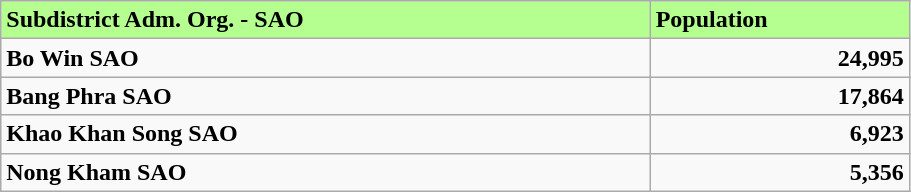<table class="wikitable" style="width:48%; display:inline-table;">
<tr>
<td style= "background: #b4ff90;"><strong>Subdistrict Adm. Org. - SAO</strong></td>
<td style= "background: #b4ff90; taxt-align:center;"><strong>Population</strong></td>
</tr>
<tr>
<td><strong>Bo Win SAO</strong></td>
<td style="text-align:right;"><strong>24,995</strong></td>
</tr>
<tr>
<td><strong>Bang Phra SAO</strong></td>
<td style="text-align:right;"><strong>17,864</strong></td>
</tr>
<tr>
<td><strong>Khao Khan Song SAO</strong></td>
<td style="text-align:right;"><strong>6,923</strong></td>
</tr>
<tr>
<td><strong>Nong Kham SAO</strong></td>
<td style="text-align:right;"><strong>5,356</strong></td>
</tr>
</table>
